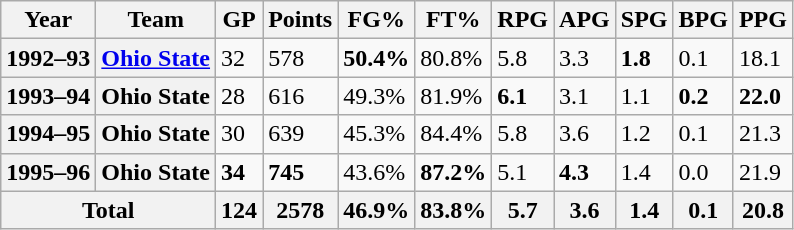<table class="wikitable">
<tr>
<th>Year</th>
<th>Team</th>
<th>GP</th>
<th>Points</th>
<th>FG%</th>
<th>FT%</th>
<th>RPG</th>
<th>APG</th>
<th>SPG</th>
<th>BPG</th>
<th>PPG</th>
</tr>
<tr>
<th>1992–93</th>
<th><a href='#'>Ohio State</a></th>
<td>32</td>
<td>578</td>
<td><strong>50.4%</strong></td>
<td>80.8%</td>
<td>5.8</td>
<td>3.3</td>
<td><strong>1.8</strong></td>
<td>0.1</td>
<td>18.1</td>
</tr>
<tr>
<th>1993–94</th>
<th>Ohio State</th>
<td>28</td>
<td>616</td>
<td>49.3%</td>
<td>81.9%</td>
<td><strong>6.1</strong></td>
<td>3.1</td>
<td>1.1</td>
<td><strong>0.2</strong></td>
<td><strong>22.0</strong></td>
</tr>
<tr>
<th>1994–95</th>
<th>Ohio State</th>
<td>30</td>
<td>639</td>
<td>45.3%</td>
<td>84.4%</td>
<td>5.8</td>
<td>3.6</td>
<td>1.2</td>
<td>0.1</td>
<td>21.3</td>
</tr>
<tr>
<th>1995–96</th>
<th>Ohio State</th>
<td><strong>34</strong></td>
<td><strong>745</strong></td>
<td>43.6%</td>
<td><strong>87.2%</strong></td>
<td>5.1</td>
<td><strong>4.3</strong></td>
<td>1.4</td>
<td>0.0</td>
<td>21.9</td>
</tr>
<tr>
<th colspan="2">Total</th>
<th>124</th>
<th>2578</th>
<th>46.9%</th>
<th>83.8%</th>
<th>5.7</th>
<th>3.6</th>
<th>1.4</th>
<th>0.1</th>
<th>20.8</th>
</tr>
</table>
